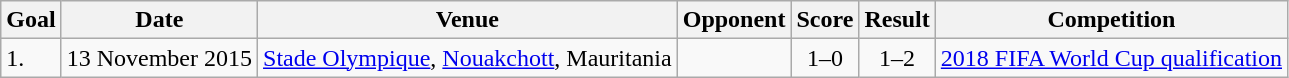<table class="wikitable plainrowheaders sortable">
<tr>
<th>Goal</th>
<th>Date</th>
<th>Venue</th>
<th>Opponent</th>
<th>Score</th>
<th>Result</th>
<th>Competition</th>
</tr>
<tr>
<td>1.</td>
<td>13 November 2015</td>
<td><a href='#'>Stade Olympique</a>, <a href='#'>Nouakchott</a>, Mauritania</td>
<td></td>
<td align=center>1–0</td>
<td align=center>1–2</td>
<td><a href='#'>2018 FIFA World Cup qualification</a></td>
</tr>
</table>
